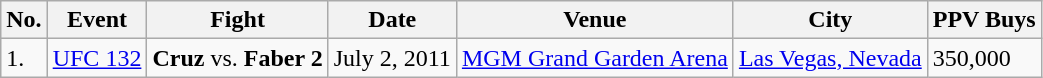<table class="wikitable">
<tr>
<th>No.</th>
<th>Event</th>
<th>Fight</th>
<th>Date</th>
<th>Venue</th>
<th>City</th>
<th>PPV Buys</th>
</tr>
<tr>
<td>1.</td>
<td><a href='#'>UFC 132</a></td>
<td><strong>Cruz</strong> vs. <strong>Faber 2</strong></td>
<td>July 2, 2011</td>
<td><a href='#'>MGM Grand Garden Arena</a></td>
<td><a href='#'>Las Vegas, Nevada</a></td>
<td>350,000</td>
</tr>
</table>
